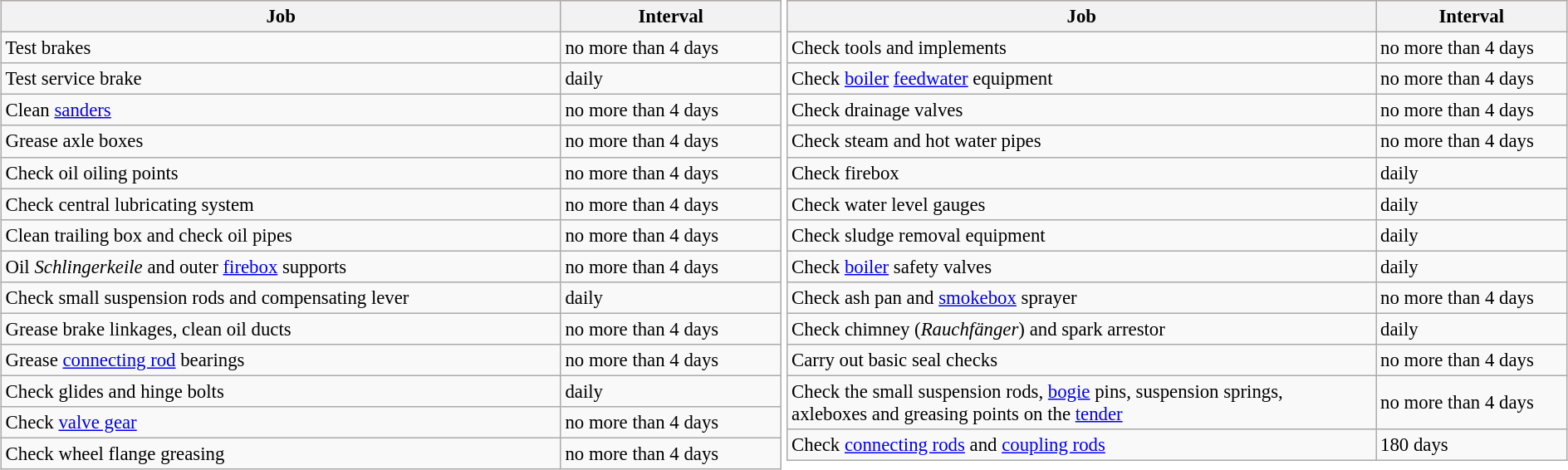<table width="100%">
<tr>
<td width="50%"><br><table width="100%"  class="wikitable" style="font-size:95%">
<tr bgcolor="#FFDEAD">
<th>Job</th>
<th>Interval</th>
</tr>
<tr>
<td>Test brakes</td>
<td>no more than 4 days</td>
</tr>
<tr>
<td>Test service brake</td>
<td>daily</td>
</tr>
<tr>
<td>Clean <a href='#'>sanders</a></td>
<td>no more than 4 days</td>
</tr>
<tr>
<td>Grease axle boxes</td>
<td>no more than 4 days</td>
</tr>
<tr>
<td>Check oil oiling points</td>
<td>no more than 4 days</td>
</tr>
<tr>
<td>Check central lubricating system</td>
<td>no more than 4 days</td>
</tr>
<tr>
<td>Clean trailing box and check oil pipes</td>
<td>no more than 4 days</td>
</tr>
<tr>
<td>Oil <em>Schlingerkeile</em> and outer <a href='#'>firebox</a> supports</td>
<td>no more than 4 days</td>
</tr>
<tr>
<td>Check small suspension rods and compensating lever</td>
<td>daily</td>
</tr>
<tr>
<td>Grease brake linkages, clean oil ducts</td>
<td>no more than 4 days</td>
</tr>
<tr>
<td>Grease <a href='#'>connecting rod</a> bearings</td>
<td>no more than 4 days</td>
</tr>
<tr>
<td>Check glides and hinge bolts</td>
<td>daily</td>
</tr>
<tr>
<td>Check <a href='#'>valve gear</a></td>
<td>no more than 4 days</td>
</tr>
<tr>
<td>Check wheel flange greasing</td>
<td>no more than 4 days</td>
</tr>
</table>
</td>
<td width="50%" valign="top"><br><table width="100%"  class="wikitable" style="font-size:95%">
<tr bgcolor="#FFDEAD">
<th>Job</th>
<th>Interval</th>
</tr>
<tr>
<td>Check tools and implements</td>
<td>no more than 4 days</td>
</tr>
<tr>
<td>Check <a href='#'>boiler</a> <a href='#'>feedwater</a> equipment</td>
<td>no more than 4 days</td>
</tr>
<tr>
<td>Check drainage valves</td>
<td>no more than 4 days</td>
</tr>
<tr>
<td>Check steam and hot water pipes</td>
<td>no more than 4 days</td>
</tr>
<tr>
<td>Check firebox</td>
<td>daily</td>
</tr>
<tr>
<td>Check water level gauges</td>
<td>daily</td>
</tr>
<tr>
<td>Check sludge removal equipment</td>
<td>daily</td>
</tr>
<tr>
<td>Check <a href='#'>boiler</a> safety valves</td>
<td>daily</td>
</tr>
<tr>
<td>Check ash pan and <a href='#'>smokebox</a> sprayer</td>
<td>no more than 4 days</td>
</tr>
<tr>
<td>Check chimney (<em>Rauchfänger</em>) and spark arrestor</td>
<td>daily</td>
</tr>
<tr>
<td>Carry out basic seal checks</td>
<td>no more than 4 days</td>
</tr>
<tr>
<td>Check the small suspension rods, <a href='#'>bogie</a> pins, suspension springs,<br> axleboxes and greasing points on the <a href='#'>tender</a></td>
<td>no more than 4 days</td>
</tr>
<tr>
<td>Check <a href='#'>connecting rods</a> and <a href='#'>coupling rods</a></td>
<td>180 days</td>
</tr>
</table>
</td>
</tr>
</table>
